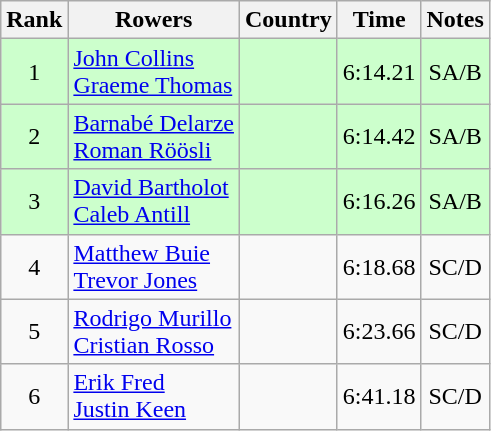<table class="wikitable" style="text-align:center">
<tr>
<th>Rank</th>
<th>Rowers</th>
<th>Country</th>
<th>Time</th>
<th>Notes</th>
</tr>
<tr bgcolor=ccffcc>
<td>1</td>
<td align="left"><a href='#'>John Collins</a><br><a href='#'>Graeme Thomas</a></td>
<td align="left"></td>
<td>6:14.21</td>
<td>SA/B</td>
</tr>
<tr bgcolor=ccffcc>
<td>2</td>
<td align="left"><a href='#'>Barnabé Delarze</a><br><a href='#'>Roman Röösli</a></td>
<td align="left"></td>
<td>6:14.42</td>
<td>SA/B</td>
</tr>
<tr bgcolor=ccffcc>
<td>3</td>
<td align="left"><a href='#'>David Bartholot</a><br><a href='#'>Caleb Antill</a></td>
<td align="left"></td>
<td>6:16.26</td>
<td>SA/B</td>
</tr>
<tr>
<td>4</td>
<td align="left"><a href='#'>Matthew Buie</a><br><a href='#'>Trevor Jones</a></td>
<td align="left"></td>
<td>6:18.68</td>
<td>SC/D</td>
</tr>
<tr>
<td>5</td>
<td align="left"><a href='#'>Rodrigo Murillo</a><br><a href='#'>Cristian Rosso</a></td>
<td align="left"></td>
<td>6:23.66</td>
<td>SC/D</td>
</tr>
<tr>
<td>6</td>
<td align="left"><a href='#'>Erik Fred</a><br><a href='#'>Justin Keen</a></td>
<td align="left"></td>
<td>6:41.18</td>
<td>SC/D</td>
</tr>
</table>
